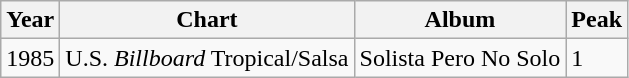<table class="wikitable">
<tr>
<th>Year</th>
<th>Chart</th>
<th>Album</th>
<th>Peak</th>
</tr>
<tr>
<td>1985</td>
<td>U.S. <em>Billboard</em> Tropical/Salsa</td>
<td>Solista Pero No Solo</td>
<td>1</td>
</tr>
</table>
